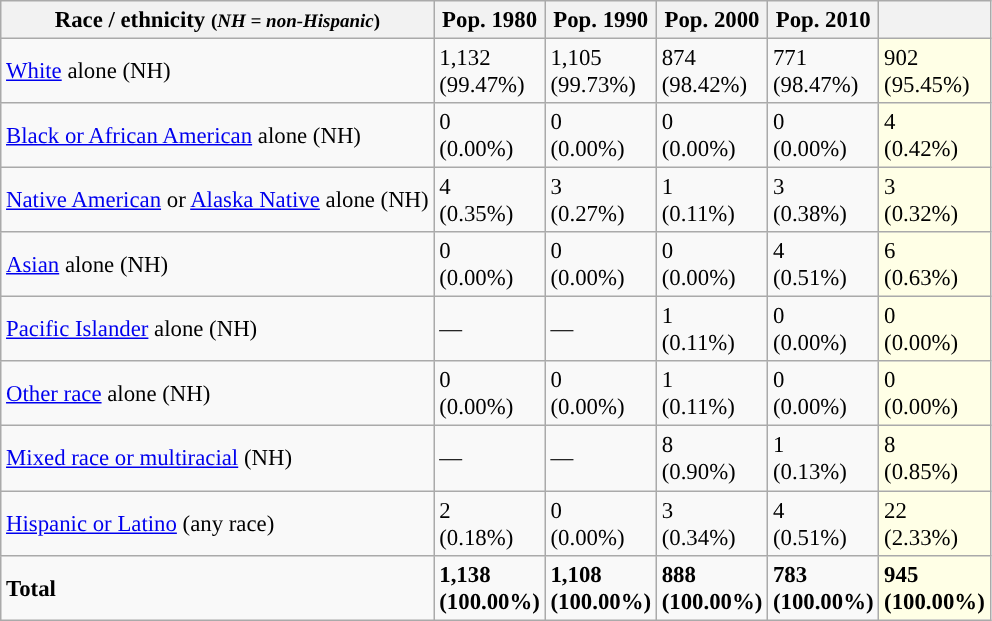<table class="wikitable sortable collapsible" style="font-size: 95%;">
<tr>
<th>Race / ethnicity <small>(<em>NH = non-Hispanic</em>)</small></th>
<th>Pop. 1980</th>
<th>Pop. 1990</th>
<th>Pop. 2000</th>
<th>Pop. 2010</th>
<th></th>
</tr>
<tr>
<td><a href='#'>White</a> alone (NH)</td>
<td>1,132<br>(99.47%)</td>
<td>1,105<br>(99.73%)</td>
<td>874<br>(98.42%)</td>
<td>771<br>(98.47%)</td>
<td style='background: #ffffe6;'>902<br>(95.45%)</td>
</tr>
<tr>
<td><a href='#'>Black or African American</a> alone (NH)</td>
<td>0<br>(0.00%)</td>
<td>0<br>(0.00%)</td>
<td>0<br>(0.00%)</td>
<td>0<br>(0.00%)</td>
<td style='background: #ffffe6;'>4<br>(0.42%)</td>
</tr>
<tr>
<td><a href='#'>Native American</a> or <a href='#'>Alaska Native</a> alone (NH)</td>
<td>4<br>(0.35%)</td>
<td>3<br>(0.27%)</td>
<td>1<br>(0.11%)</td>
<td>3<br>(0.38%)</td>
<td style='background: #ffffe6;'>3<br>(0.32%)</td>
</tr>
<tr>
<td><a href='#'>Asian</a> alone (NH)</td>
<td>0<br>(0.00%)</td>
<td>0<br>(0.00%)</td>
<td>0<br>(0.00%)</td>
<td>4<br>(0.51%)</td>
<td style='background: #ffffe6;'>6<br>(0.63%)</td>
</tr>
<tr>
<td><a href='#'>Pacific Islander</a> alone (NH)</td>
<td>—</td>
<td>—</td>
<td>1<br>(0.11%)</td>
<td>0<br>(0.00%)</td>
<td style='background: #ffffe6;'>0<br>(0.00%)</td>
</tr>
<tr>
<td><a href='#'>Other race</a> alone (NH)</td>
<td>0<br>(0.00%)</td>
<td>0<br>(0.00%)</td>
<td>1<br>(0.11%)</td>
<td>0<br>(0.00%)</td>
<td style='background: #ffffe6;'>0<br>(0.00%)</td>
</tr>
<tr>
<td><a href='#'>Mixed race or multiracial</a> (NH)</td>
<td>—</td>
<td>—</td>
<td>8<br>(0.90%)</td>
<td>1<br>(0.13%)</td>
<td style='background: #ffffe6;'>8<br>(0.85%)</td>
</tr>
<tr>
<td><a href='#'>Hispanic or Latino</a> (any race)</td>
<td>2<br>(0.18%)</td>
<td>0<br>(0.00%)</td>
<td>3<br>(0.34%)</td>
<td>4<br>(0.51%)</td>
<td style='background: #ffffe6;'>22<br>(2.33%)</td>
</tr>
<tr>
<td><strong>Total</strong></td>
<td><strong>1,138<br>(100.00%)</strong></td>
<td><strong>1,108<br>(100.00%)</strong></td>
<td><strong>888<br>(100.00%)</strong></td>
<td><strong>783<br>(100.00%)</strong></td>
<td style='background: #ffffe6;'><strong>945<br>(100.00%)</strong></td>
</tr>
</table>
